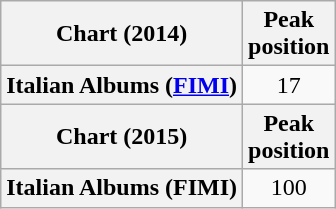<table class="wikitable sortable plainrowheaders">
<tr>
<th scope="col">Chart (2014)</th>
<th scope="col">Peak<br>position</th>
</tr>
<tr>
<th scope="row">Italian Albums (<a href='#'>FIMI</a>)</th>
<td align="center">17</td>
</tr>
<tr>
<th scope="col">Chart (2015)</th>
<th scope="col">Peak<br>position</th>
</tr>
<tr>
<th scope="row">Italian Albums (FIMI)</th>
<td align="center">100</td>
</tr>
</table>
